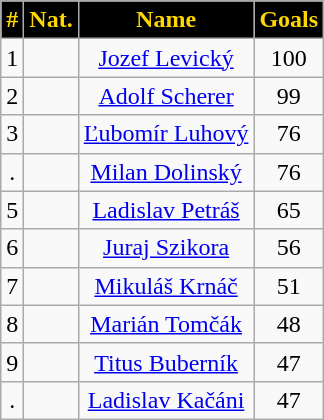<table class="wikitable" style="text-align:center;">
<tr>
<th style="color:#FFD700; background:#000000;">#</th>
<th style="color:#FFD700; background:#000000;">Nat.</th>
<th style="color:#FFD700; background:#000000;">Name</th>
<th style="color:#FFD700; background:#000000;">Goals</th>
</tr>
<tr>
<td>1</td>
<td></td>
<td><a href='#'>Jozef Levický</a></td>
<td>100</td>
</tr>
<tr>
<td>2</td>
<td></td>
<td><a href='#'>Adolf Scherer</a></td>
<td>99</td>
</tr>
<tr>
<td>3</td>
<td> </td>
<td><a href='#'>Ľubomír Luhový</a></td>
<td>76</td>
</tr>
<tr>
<td>.</td>
<td></td>
<td><a href='#'>Milan Dolinský</a></td>
<td>76</td>
</tr>
<tr>
<td>5</td>
<td></td>
<td><a href='#'>Ladislav Petráš</a></td>
<td>65</td>
</tr>
<tr>
<td>6</td>
<td></td>
<td><a href='#'>Juraj Szikora</a></td>
<td>56</td>
</tr>
<tr>
<td>7</td>
<td></td>
<td><a href='#'>Mikuláš Krnáč</a></td>
<td>51</td>
</tr>
<tr>
<td>8</td>
<td></td>
<td><a href='#'>Marián Tomčák</a></td>
<td>48</td>
</tr>
<tr>
<td>9</td>
<td></td>
<td><a href='#'>Titus Buberník</a></td>
<td>47</td>
</tr>
<tr>
<td>.</td>
<td></td>
<td><a href='#'>Ladislav Kačáni</a></td>
<td>47</td>
</tr>
</table>
